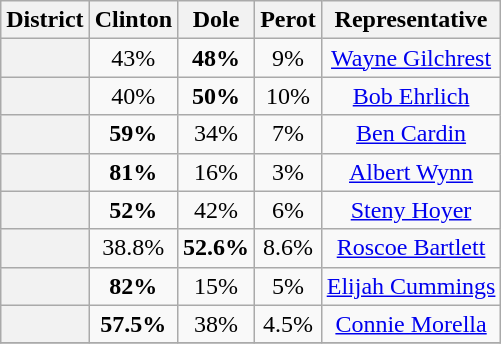<table class="wikitable sortable">
<tr>
<th>District</th>
<th>Clinton</th>
<th>Dole</th>
<th>Perot</th>
<th>Representative</th>
</tr>
<tr align=center>
<th></th>
<td>43%</td>
<td><strong>48%</strong></td>
<td>9%</td>
<td><a href='#'>Wayne Gilchrest</a></td>
</tr>
<tr align=center>
<th></th>
<td>40%</td>
<td><strong>50%</strong></td>
<td>10%</td>
<td><a href='#'>Bob Ehrlich</a></td>
</tr>
<tr align=center>
<th></th>
<td><strong>59%</strong></td>
<td>34%</td>
<td>7%</td>
<td><a href='#'>Ben Cardin</a></td>
</tr>
<tr align=center>
<th></th>
<td><strong>81%</strong></td>
<td>16%</td>
<td>3%</td>
<td><a href='#'>Albert Wynn</a></td>
</tr>
<tr align=center>
<th></th>
<td><strong>52%</strong></td>
<td>42%</td>
<td>6%</td>
<td><a href='#'>Steny Hoyer</a></td>
</tr>
<tr align=center>
<th></th>
<td>38.8%</td>
<td><strong>52.6%</strong></td>
<td>8.6%</td>
<td><a href='#'>Roscoe Bartlett</a></td>
</tr>
<tr align=center>
<th></th>
<td><strong>82%</strong></td>
<td>15%</td>
<td>5%</td>
<td><a href='#'>Elijah Cummings</a></td>
</tr>
<tr align=center>
<th></th>
<td><strong>57.5%</strong></td>
<td>38%</td>
<td>4.5%</td>
<td><a href='#'>Connie Morella</a></td>
</tr>
<tr align=center>
</tr>
</table>
